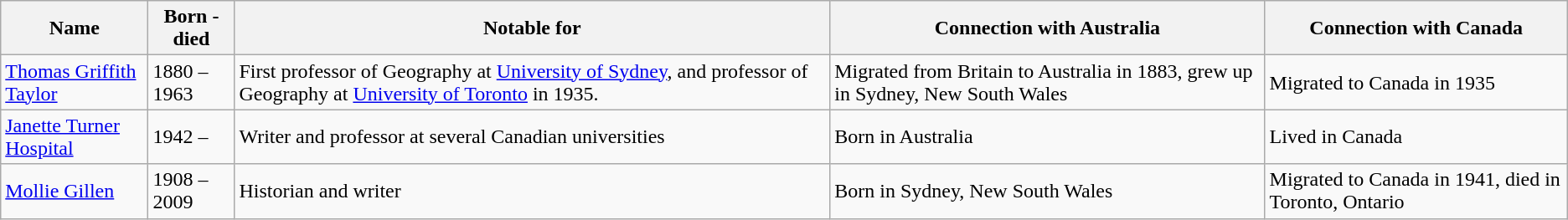<table class="wikitable">
<tr>
<th>Name</th>
<th>Born - died</th>
<th>Notable for</th>
<th>Connection with Australia</th>
<th>Connection with Canada</th>
</tr>
<tr>
<td><a href='#'>Thomas Griffith Taylor</a></td>
<td>1880 – 1963</td>
<td>First professor of Geography at <a href='#'>University of Sydney</a>, and professor of Geography at <a href='#'>University of Toronto</a> in 1935.</td>
<td>Migrated from Britain to Australia in 1883, grew up in Sydney, New South Wales</td>
<td>Migrated to Canada in 1935</td>
</tr>
<tr>
<td><a href='#'>Janette Turner Hospital</a></td>
<td>1942 –</td>
<td>Writer and professor at several Canadian universities</td>
<td>Born in Australia</td>
<td>Lived in Canada</td>
</tr>
<tr>
<td><a href='#'>Mollie Gillen</a></td>
<td>1908 – 2009</td>
<td>Historian and writer</td>
<td>Born in Sydney, New South Wales</td>
<td>Migrated to Canada in 1941, died in Toronto, Ontario</td>
</tr>
</table>
